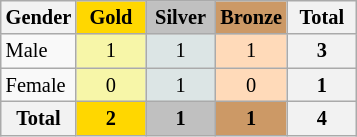<table class="wikitable sortable collapsible" style="font-size:85%; text-align:center;">
<tr>
<th>Gender</th>
<th width=40 style="background-color:gold;">Gold</th>
<th width=40 style="background-color:silver;">Silver</th>
<th width=40 style="background-color:#c96;">Bronze</th>
<th width=40>Total</th>
</tr>
<tr>
<td align=left>Male</td>
<td style="background:#F7F6A8;">1</td>
<td style="background:#DCE5E5;">1</td>
<td style="background:#FFDAB9;">1</td>
<th>3</th>
</tr>
<tr>
<td align=left>Female</td>
<td style="background:#F7F6A8;">0</td>
<td style="background:#DCE5E5;">1</td>
<td style="background:#FFDAB9;">0</td>
<th>1</th>
</tr>
<tr>
<th>Total</th>
<th style="background:gold">2</th>
<th style="background:silver">1</th>
<th style="background:#c96">1</th>
<th>4</th>
</tr>
</table>
